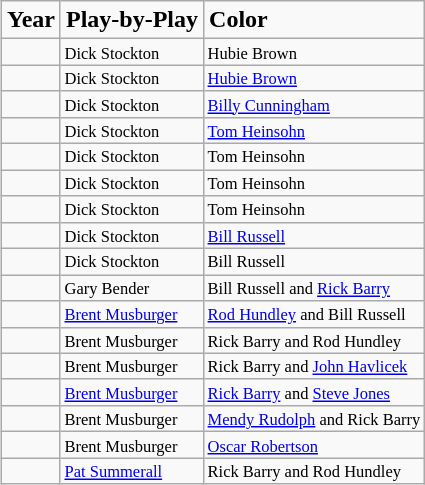<table class="wikitable" style="float:right;">
<tr>
<td><strong>Year</strong></td>
<td><strong>Play-by-Play</strong></td>
<td><strong>Color</strong></td>
</tr>
<tr style="text-align:left; font-weight:normal; font-size:11px; background:#f9f9f9;">
<td style="line-height:110%"></td>
<td style="line-height:110%">Dick Stockton</td>
<td style="line-height:110%">Hubie Brown</td>
</tr>
<tr style="text-align:left; font-weight:normal; font-size:11px; background:#f9f9f9;">
<td style="line-height:110%"></td>
<td style="line-height:110%">Dick Stockton</td>
<td style="line-height:110%"><a href='#'>Hubie Brown</a></td>
</tr>
<tr style="text-align:left; font-weight:normal; font-size:11px; background:#f9f9f9;">
<td style="line-height:110%"></td>
<td style="line-height:110%">Dick Stockton</td>
<td style="line-height:110%"><a href='#'>Billy Cunningham</a></td>
</tr>
<tr style="text-align:left; font-weight:normal; font-size:11px; background:#f9f9f9;">
<td style="line-height:110%"></td>
<td style="line-height:110%">Dick Stockton</td>
<td style="line-height:110%"><a href='#'>Tom Heinsohn</a></td>
</tr>
<tr style="text-align:left; font-weight:normal; font-size:11px; background:#f9f9f9;">
<td style="line-height:110%"></td>
<td style="line-height:110%">Dick Stockton</td>
<td style="line-height:110%">Tom Heinsohn</td>
</tr>
<tr style="text-align:left; font-weight:normal; font-size:11px; background:#f9f9f9;">
<td style="line-height:110%"></td>
<td style="line-height:110%">Dick Stockton</td>
<td style="line-height:110%">Tom Heinsohn</td>
</tr>
<tr style="text-align:left; font-weight:normal; font-size:11px; background:#f9f9f9;">
<td style="line-height:110%"></td>
<td style="line-height:110%">Dick Stockton</td>
<td style="line-height:110%">Tom Heinsohn</td>
</tr>
<tr>
<td style="background:#F9F9F9;font-size:11px;font-weight:normal;text-align:left;line-height:110%"></td>
<td style="background:#F9F9F9;font-size:11px;font-weight:normal;text-align:left;line-height:110%">Dick Stockton</td>
<td style="background:#F9F9F9;font-size:11px;font-weight:normal;text-align:left;line-height:110%"><a href='#'>Bill Russell</a></td>
</tr>
<tr>
<td style="background:#F9F9F9;font-size:11px;font-weight:normal;text-align:left;line-height:110%"></td>
<td style="background:#F9F9F9;font-size:11px;font-weight:normal;text-align:left;line-height:110%">Dick Stockton</td>
<td style="background:#F9F9F9;font-size:11px;font-weight:normal;text-align:left;line-height:110%">Bill Russell</td>
</tr>
<tr>
<td style="background:#F9F9F9;font-size:11px;font-weight:normal;text-align:left;line-height:110%"></td>
<td style="background:#F9F9F9;font-size:11px;font-weight:normal;text-align:left;line-height:110%">Gary Bender</td>
<td style="background:#F9F9F9;font-size:11px;font-weight:normal;text-align:left;line-height:110%">Bill Russell and <a href='#'>Rick Barry</a></td>
</tr>
<tr>
<td style="background:#F9F9F9;font-size:11px;font-weight:normal;text-align:left;line-height:110%"></td>
<td style="background:#F9F9F9;font-size:11px;font-weight:normal;text-align:left;line-height:110%"><a href='#'>Brent Musburger</a></td>
<td style="background:#F9F9F9;font-size:11px;font-weight:normal;text-align:left;line-height:110%"><a href='#'>Rod Hundley</a> and Bill Russell</td>
</tr>
<tr style="text-align:left; font-weight:normal; font-size:11px; background:#f9f9f9;">
<td style="line-height:110%"></td>
<td style="line-height:110%">Brent Musburger</td>
<td style="line-height:110%">Rick Barry and Rod Hundley</td>
</tr>
<tr style="text-align:left; font-weight:normal; font-size:11px; background:#f9f9f9;">
<td style="line-height:110%"></td>
<td style="line-height:110%">Brent Musburger</td>
<td style="line-height:110%">Rick Barry and <a href='#'>John Havlicek</a></td>
</tr>
<tr>
<td style="background:#F9F9F9;font-size:11px;font-weight:normal;text-align:left;line-height:110%"></td>
<td style="background:#F9F9F9;font-size:11px;font-weight:normal;text-align:left;line-height:110%"><a href='#'>Brent Musburger</a></td>
<td style="background:#F9F9F9;font-size:11px;font-weight:normal;text-align:left;line-height:110%"><a href='#'>Rick Barry</a> and <a href='#'>Steve Jones</a></td>
</tr>
<tr style="text-align:left; font-weight:normal; font-size:11px; background:#f9f9f9;">
<td style="line-height:110%"></td>
<td style="line-height:110%">Brent Musburger</td>
<td style="line-height:110%"><a href='#'>Mendy Rudolph</a> and Rick Barry</td>
</tr>
<tr style="text-align:left; font-weight:normal; font-size:11px; background:#f9f9f9;">
<td style="line-height:110%"></td>
<td style="line-height:110%">Brent Musburger</td>
<td style="line-height:110%"><a href='#'>Oscar Robertson</a></td>
</tr>
<tr style="text-align:left; font-weight:normal; font-size:11px; background:#f9f9f9;">
<td style="line-height:110%"></td>
<td style="line-height:110%"><a href='#'>Pat Summerall</a></td>
<td style="line-height:110%">Rick Barry and Rod Hundley</td>
</tr>
</table>
